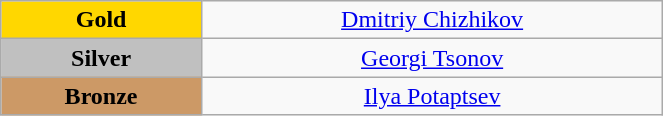<table class="wikitable" style="text-align:center; " width="35%">
<tr>
<td bgcolor="gold"><strong>Gold</strong></td>
<td><a href='#'>Dmitriy Chizhikov</a><br>  <small><em></em></small></td>
</tr>
<tr>
<td bgcolor="silver"><strong>Silver</strong></td>
<td><a href='#'>Georgi Tsonov</a><br>  <small><em></em></small></td>
</tr>
<tr>
<td bgcolor="CC9966"><strong>Bronze</strong></td>
<td><a href='#'>Ilya Potaptsev</a><br>  <small><em></em></small></td>
</tr>
</table>
